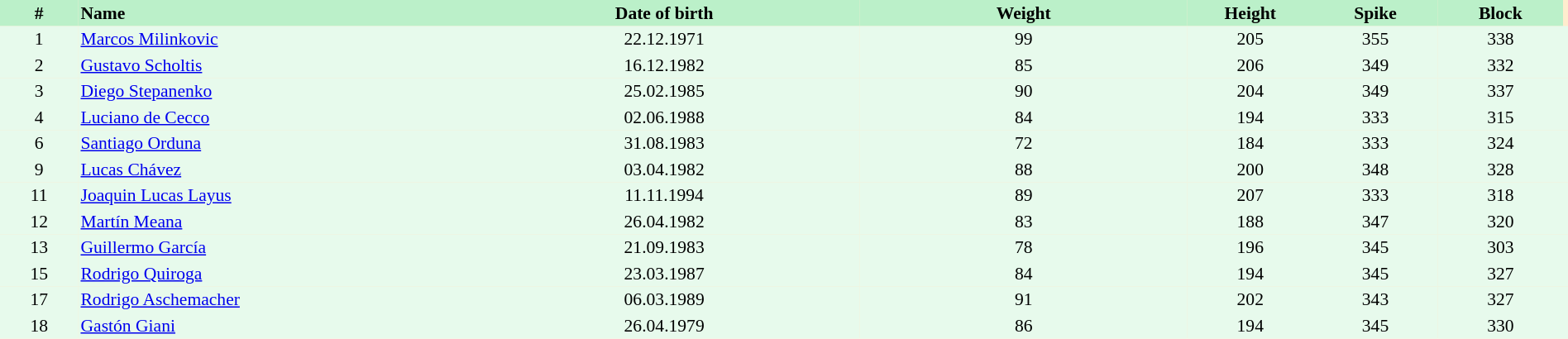<table border=0 cellpadding=2 cellspacing=0  |- bgcolor=#FFECCE style="text-align:center; font-size:90%;" width=100%>
<tr bgcolor=#BBF0C9>
<th width=5%>#</th>
<th width=25% align=left>Name</th>
<th width=25%>Date of birth</th>
<th width=21%>Weight</th>
<th width=8%>Height</th>
<th width=8%>Spike</th>
<th width=8%>Block</th>
</tr>
<tr bgcolor=#E7FAEC>
<td>1</td>
<td align=left><a href='#'>Marcos Milinkovic</a></td>
<td>22.12.1971</td>
<td>99</td>
<td>205</td>
<td>355</td>
<td>338</td>
<td></td>
</tr>
<tr bgcolor=#E7FAEC>
<td>2</td>
<td align=left><a href='#'>Gustavo Scholtis</a></td>
<td>16.12.1982</td>
<td>85</td>
<td>206</td>
<td>349</td>
<td>332</td>
<td></td>
</tr>
<tr bgcolor=#E7FAEC>
<td>3</td>
<td align=left><a href='#'>Diego Stepanenko</a></td>
<td>25.02.1985</td>
<td>90</td>
<td>204</td>
<td>349</td>
<td>337</td>
<td></td>
</tr>
<tr bgcolor=#E7FAEC>
<td>4</td>
<td align=left><a href='#'>Luciano de Cecco</a></td>
<td>02.06.1988</td>
<td>84</td>
<td>194</td>
<td>333</td>
<td>315</td>
<td></td>
</tr>
<tr bgcolor=#E7FAEC>
<td>6</td>
<td align=left><a href='#'>Santiago Orduna</a></td>
<td>31.08.1983</td>
<td>72</td>
<td>184</td>
<td>333</td>
<td>324</td>
<td></td>
</tr>
<tr bgcolor=#E7FAEC>
<td>9</td>
<td align=left><a href='#'>Lucas Chávez</a></td>
<td>03.04.1982</td>
<td>88</td>
<td>200</td>
<td>348</td>
<td>328</td>
<td></td>
</tr>
<tr bgcolor=#E7FAEC>
<td>11</td>
<td align=left><a href='#'>Joaquin Lucas Layus</a></td>
<td>11.11.1994</td>
<td>89</td>
<td>207</td>
<td>333</td>
<td>318</td>
<td></td>
</tr>
<tr bgcolor=#E7FAEC>
<td>12</td>
<td align=left><a href='#'>Martín Meana</a></td>
<td>26.04.1982</td>
<td>83</td>
<td>188</td>
<td>347</td>
<td>320</td>
<td></td>
</tr>
<tr bgcolor=#E7FAEC>
<td>13</td>
<td align=left><a href='#'>Guillermo García</a></td>
<td>21.09.1983</td>
<td>78</td>
<td>196</td>
<td>345</td>
<td>303</td>
<td></td>
</tr>
<tr bgcolor=#E7FAEC>
<td>15</td>
<td align=left><a href='#'>Rodrigo Quiroga</a></td>
<td>23.03.1987</td>
<td>84</td>
<td>194</td>
<td>345</td>
<td>327</td>
<td></td>
</tr>
<tr bgcolor=#E7FAEC>
<td>17</td>
<td align=left><a href='#'>Rodrigo Aschemacher</a></td>
<td>06.03.1989</td>
<td>91</td>
<td>202</td>
<td>343</td>
<td>327</td>
<td></td>
</tr>
<tr bgcolor=#E7FAEC>
<td>18</td>
<td align=left><a href='#'>Gastón Giani</a></td>
<td>26.04.1979</td>
<td>86</td>
<td>194</td>
<td>345</td>
<td>330</td>
<td></td>
</tr>
</table>
